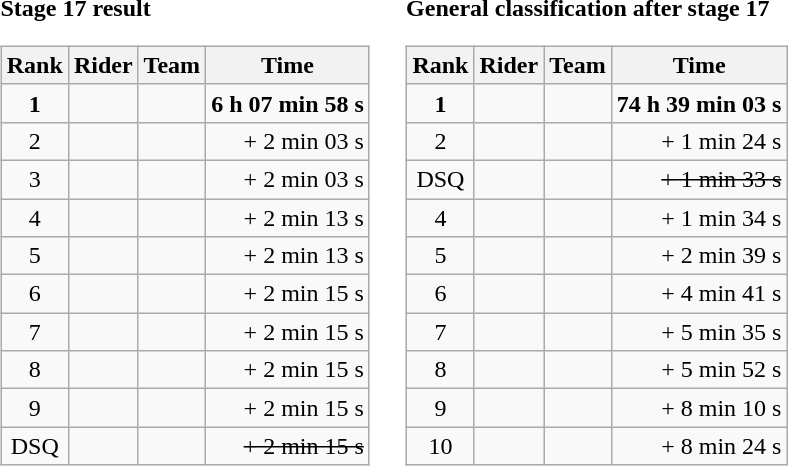<table>
<tr>
<td><strong>Stage 17 result</strong><br><table class="wikitable">
<tr>
<th>Rank</th>
<th>Rider</th>
<th>Team</th>
<th>Time</th>
</tr>
<tr>
<td style="text-align:center;"><strong>1</strong></td>
<td><strong></strong></td>
<td><strong></strong></td>
<td style="text-align:right;"><strong>6 h 07 min 58 s</strong></td>
</tr>
<tr>
<td style="text-align:center;">2</td>
<td></td>
<td></td>
<td style="text-align:right;">+ 2 min 03 s</td>
</tr>
<tr>
<td style="text-align:center;">3</td>
<td> </td>
<td></td>
<td style="text-align:right;">+ 2 min 03 s</td>
</tr>
<tr>
<td style="text-align:center;">4</td>
<td></td>
<td></td>
<td style="text-align:right;">+ 2 min 13 s</td>
</tr>
<tr>
<td style="text-align:center;">5</td>
<td> </td>
<td></td>
<td style="text-align:right;">+ 2 min 13 s</td>
</tr>
<tr>
<td style="text-align:center;">6</td>
<td></td>
<td></td>
<td style="text-align:right;">+ 2 min 15 s</td>
</tr>
<tr>
<td style="text-align:center;">7</td>
<td></td>
<td></td>
<td style="text-align:right;">+ 2 min 15 s</td>
</tr>
<tr>
<td style="text-align:center;">8</td>
<td></td>
<td></td>
<td style="text-align:right;">+ 2 min 15 s</td>
</tr>
<tr>
<td style="text-align:center;">9</td>
<td></td>
<td></td>
<td style="text-align:right;">+ 2 min 15 s</td>
</tr>
<tr>
<td style="text-align:center;">DSQ</td>
<td><s> </s></td>
<td><s></s></td>
<td style="text-align:right;"><s>+ 2 min 15 s</s></td>
</tr>
</table>
</td>
<td></td>
<td><strong>General classification after stage 17</strong><br><table class="wikitable">
<tr>
<th>Rank</th>
<th>Rider</th>
<th>Team</th>
<th>Time</th>
</tr>
<tr>
<td style="text-align:center;"><strong>1</strong></td>
<td><strong></strong></td>
<td><strong></strong></td>
<td style="text-align:right;"><strong>74 h 39 min 03 s</strong></td>
</tr>
<tr>
<td style="text-align:center;">2</td>
<td></td>
<td></td>
<td style="text-align:right;">+ 1 min 24 s</td>
</tr>
<tr>
<td style="text-align:center;">DSQ</td>
<td><s> </s></td>
<td><s></s></td>
<td style="text-align:right;"><s>+ 1 min 33 s</s></td>
</tr>
<tr>
<td style="text-align:center;">4</td>
<td></td>
<td></td>
<td style="text-align:right;">+ 1 min 34 s</td>
</tr>
<tr>
<td style="text-align:center;">5</td>
<td></td>
<td></td>
<td style="text-align:right;">+ 2 min 39 s</td>
</tr>
<tr>
<td style="text-align:center;">6</td>
<td></td>
<td></td>
<td style="text-align:right;">+ 4 min 41 s</td>
</tr>
<tr>
<td style="text-align:center;">7</td>
<td></td>
<td></td>
<td style="text-align:right;">+ 5 min 35 s</td>
</tr>
<tr>
<td style="text-align:center;">8</td>
<td></td>
<td></td>
<td style="text-align:right;">+ 5 min 52 s</td>
</tr>
<tr>
<td style="text-align:center;">9</td>
<td></td>
<td></td>
<td style="text-align:right;">+ 8 min 10 s</td>
</tr>
<tr>
<td style="text-align:center;">10</td>
<td></td>
<td></td>
<td style="text-align:right;">+ 8 min 24 s</td>
</tr>
</table>
</td>
</tr>
</table>
